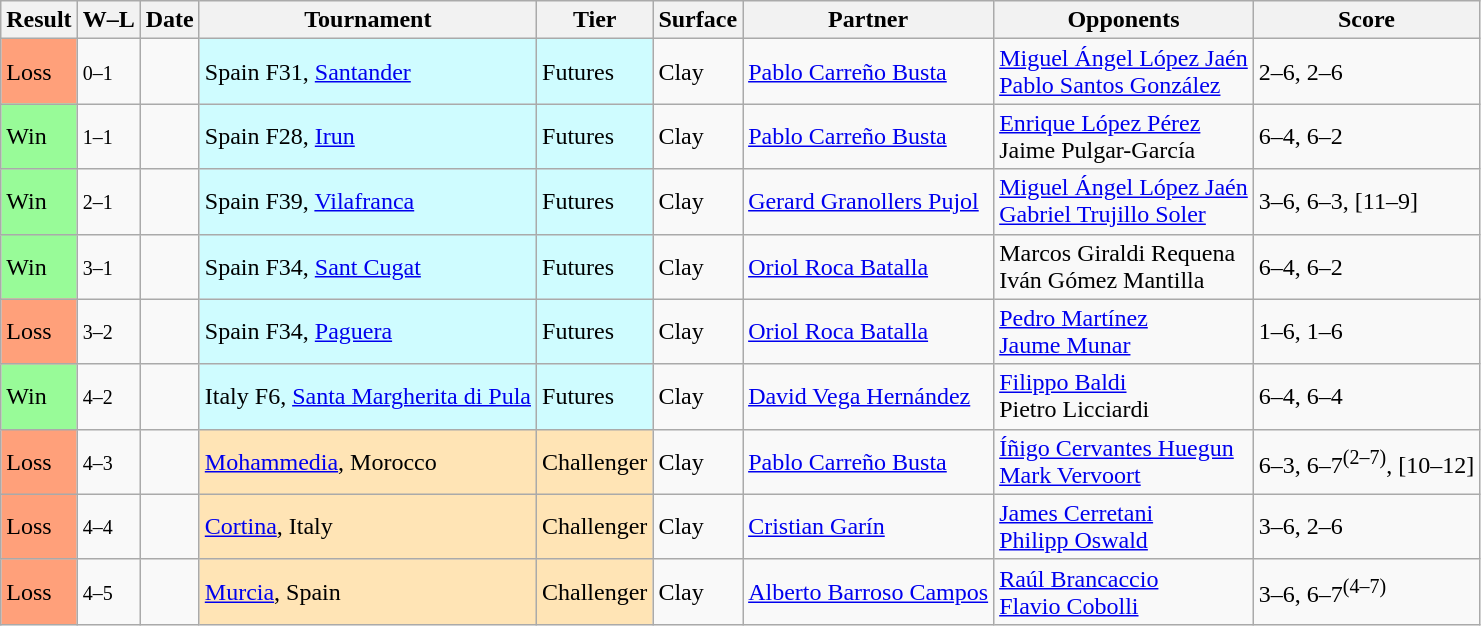<table class="sortable wikitable">
<tr>
<th>Result</th>
<th class="unsortable">W–L</th>
<th>Date</th>
<th>Tournament</th>
<th>Tier</th>
<th>Surface</th>
<th>Partner</th>
<th>Opponents</th>
<th class="unsortable">Score</th>
</tr>
<tr>
<td bgcolor=ffa07a>Loss</td>
<td><small>0–1</small></td>
<td></td>
<td style="background:#cffcff;">Spain F31, <a href='#'>Santander</a></td>
<td style="background:#cffcff;">Futures</td>
<td>Clay</td>
<td> <a href='#'>Pablo Carreño Busta</a></td>
<td> <a href='#'>Miguel Ángel López Jaén</a><br> <a href='#'>Pablo Santos González</a></td>
<td>2–6, 2–6</td>
</tr>
<tr>
<td bgcolor=98fb98>Win</td>
<td><small>1–1</small></td>
<td></td>
<td style="background:#cffcff;">Spain F28, <a href='#'>Irun</a></td>
<td style="background:#cffcff;">Futures</td>
<td>Clay</td>
<td> <a href='#'>Pablo Carreño Busta</a></td>
<td> <a href='#'>Enrique López Pérez</a><br> Jaime Pulgar-García</td>
<td>6–4, 6–2</td>
</tr>
<tr>
<td bgcolor=98FB98>Win</td>
<td><small>2–1</small></td>
<td></td>
<td style="background:#cffcff;">Spain F39, <a href='#'>Vilafranca</a></td>
<td style="background:#cffcff;">Futures</td>
<td>Clay</td>
<td> <a href='#'>Gerard Granollers Pujol</a></td>
<td> <a href='#'>Miguel Ángel López Jaén</a><br> <a href='#'>Gabriel Trujillo Soler</a></td>
<td>3–6, 6–3, [11–9]</td>
</tr>
<tr>
<td bgcolor=98fb98>Win</td>
<td><small>3–1</small></td>
<td></td>
<td style="background:#cffcff;">Spain F34, <a href='#'>Sant Cugat</a></td>
<td style="background:#cffcff;">Futures</td>
<td>Clay</td>
<td> <a href='#'>Oriol Roca Batalla</a></td>
<td> Marcos Giraldi Requena<br> Iván Gómez Mantilla</td>
<td>6–4, 6–2</td>
</tr>
<tr>
<td bgcolor=ffa07a>Loss</td>
<td><small>3–2</small></td>
<td></td>
<td style="background:#cffcff;">Spain F34, <a href='#'>Paguera</a></td>
<td style="background:#cffcff;">Futures</td>
<td>Clay</td>
<td> <a href='#'>Oriol Roca Batalla</a></td>
<td> <a href='#'>Pedro Martínez</a><br> <a href='#'>Jaume Munar</a></td>
<td>1–6, 1–6</td>
</tr>
<tr>
<td bgcolor=98fb98>Win</td>
<td><small>4–2</small></td>
<td></td>
<td style="background:#cffcff;">Italy F6, <a href='#'>Santa Margherita di Pula</a></td>
<td style="background:#cffcff;">Futures</td>
<td>Clay</td>
<td> <a href='#'>David Vega Hernández</a></td>
<td> <a href='#'>Filippo Baldi</a><br> Pietro Licciardi</td>
<td>6–4, 6–4</td>
</tr>
<tr>
<td bgcolor=FFA07A>Loss</td>
<td><small>4–3</small></td>
<td><a href='#'></a></td>
<td style="background:moccasin;"><a href='#'>Mohammedia</a>, Morocco</td>
<td style="background:moccasin;">Challenger</td>
<td>Clay</td>
<td> <a href='#'>Pablo Carreño Busta</a></td>
<td> <a href='#'>Íñigo Cervantes Huegun</a><br> <a href='#'>Mark Vervoort</a></td>
<td>6–3, 6–7<sup>(2–7)</sup>, [10–12]</td>
</tr>
<tr>
<td bgcolor=FFA07A>Loss</td>
<td><small>4–4</small></td>
<td><a href='#'></a></td>
<td style="background:moccasin;"><a href='#'>Cortina</a>, Italy</td>
<td style="background:moccasin;">Challenger</td>
<td>Clay</td>
<td> <a href='#'>Cristian Garín</a></td>
<td> <a href='#'>James Cerretani</a><br>  <a href='#'>Philipp Oswald</a></td>
<td>3–6, 2–6</td>
</tr>
<tr>
<td bgcolor=FFA07A>Loss</td>
<td><small>4–5</small></td>
<td><a href='#'></a></td>
<td style="background:moccasin;"><a href='#'>Murcia</a>, Spain</td>
<td style="background:moccasin;">Challenger</td>
<td>Clay</td>
<td> <a href='#'>Alberto Barroso Campos</a></td>
<td> <a href='#'>Raúl Brancaccio</a><br> <a href='#'>Flavio Cobolli</a></td>
<td>3–6, 6–7<sup>(4–7)</sup></td>
</tr>
</table>
